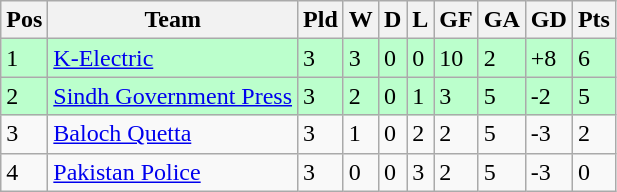<table class="wikitable">
<tr>
<th>Pos</th>
<th>Team</th>
<th>Pld</th>
<th>W</th>
<th>D</th>
<th>L</th>
<th>GF</th>
<th>GA</th>
<th>GD</th>
<th>Pts</th>
</tr>
<tr style="background:#bfc">
<td>1</td>
<td><a href='#'>K-Electric</a></td>
<td>3</td>
<td>3</td>
<td>0</td>
<td>0</td>
<td>10</td>
<td>2</td>
<td>+8</td>
<td>6</td>
</tr>
<tr style="background:#bfc">
<td>2</td>
<td><a href='#'>Sindh Government Press</a></td>
<td>3</td>
<td>2</td>
<td>0</td>
<td>1</td>
<td>3</td>
<td>5</td>
<td>-2</td>
<td>5</td>
</tr>
<tr>
<td>3</td>
<td><a href='#'>Baloch Quetta</a></td>
<td>3</td>
<td>1</td>
<td>0</td>
<td>2</td>
<td>2</td>
<td>5</td>
<td>-3</td>
<td>2</td>
</tr>
<tr>
<td>4</td>
<td><a href='#'>Pakistan Police</a></td>
<td>3</td>
<td>0</td>
<td>0</td>
<td>3</td>
<td>2</td>
<td>5</td>
<td>-3</td>
<td>0</td>
</tr>
</table>
